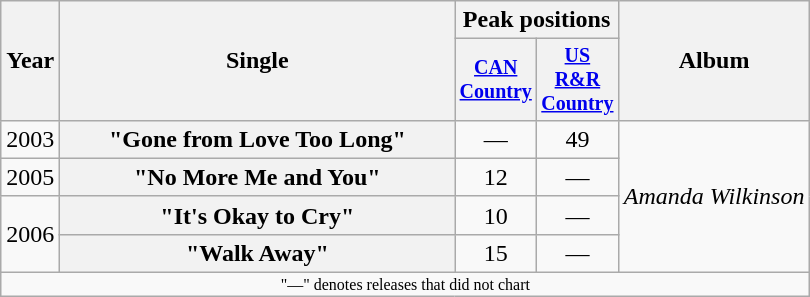<table class="wikitable plainrowheaders" style="text-align:center;">
<tr>
<th rowspan="2">Year</th>
<th rowspan="2" style="width:16em;">Single</th>
<th colspan="2">Peak positions</th>
<th rowspan="2">Album</th>
</tr>
<tr style="font-size:smaller;">
<th width="45"><a href='#'>CAN Country</a></th>
<th width="45"><a href='#'>US R&R Country</a></th>
</tr>
<tr>
<td>2003</td>
<th scope="row">"Gone from Love Too Long"</th>
<td>—</td>
<td>49</td>
<td rowspan="4"><em>Amanda Wilkinson</em></td>
</tr>
<tr>
<td>2005</td>
<th scope="row">"No More Me and You"</th>
<td>12</td>
<td>—</td>
</tr>
<tr>
<td rowspan="2">2006</td>
<th scope="row">"It's Okay to Cry"</th>
<td>10</td>
<td>—</td>
</tr>
<tr>
<th scope="row">"Walk Away"</th>
<td>15</td>
<td>—</td>
</tr>
<tr>
<td colspan="5" style="font-size:8pt">"—" denotes releases that did not chart</td>
</tr>
</table>
